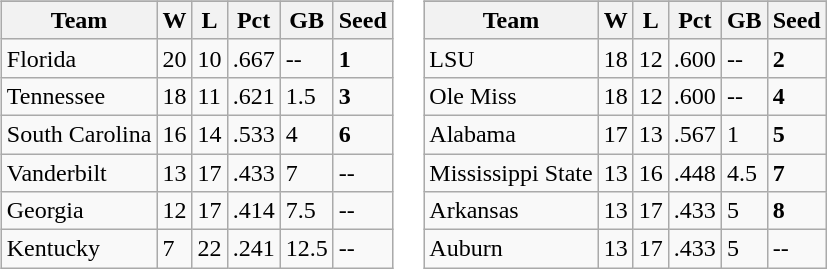<table>
<tr>
<td><br><table class="wikitable">
<tr>
</tr>
<tr>
<th>Team</th>
<th>W</th>
<th>L</th>
<th>Pct</th>
<th>GB</th>
<th>Seed</th>
</tr>
<tr>
<td>Florida</td>
<td>20</td>
<td>10</td>
<td>.667</td>
<td>--</td>
<td><strong>1</strong></td>
</tr>
<tr>
<td>Tennessee</td>
<td>18</td>
<td>11</td>
<td>.621</td>
<td>1.5</td>
<td><strong>3</strong></td>
</tr>
<tr>
<td>South Carolina</td>
<td>16</td>
<td>14</td>
<td>.533</td>
<td>4</td>
<td><strong>6</strong></td>
</tr>
<tr>
<td>Vanderbilt</td>
<td>13</td>
<td>17</td>
<td>.433</td>
<td>7</td>
<td>--</td>
</tr>
<tr>
<td>Georgia</td>
<td>12</td>
<td>17</td>
<td>.414</td>
<td>7.5</td>
<td>--</td>
</tr>
<tr>
<td>Kentucky</td>
<td>7</td>
<td>22</td>
<td>.241</td>
<td>12.5</td>
<td>--</td>
</tr>
</table>
</td>
<td><br><table class="wikitable">
<tr>
</tr>
<tr>
<th>Team</th>
<th>W</th>
<th>L</th>
<th>Pct</th>
<th>GB</th>
<th>Seed</th>
</tr>
<tr>
<td>LSU</td>
<td>18</td>
<td>12</td>
<td>.600</td>
<td>--</td>
<td><strong>2</strong></td>
</tr>
<tr>
<td>Ole Miss</td>
<td>18</td>
<td>12</td>
<td>.600</td>
<td>--</td>
<td><strong>4</strong></td>
</tr>
<tr>
<td>Alabama</td>
<td>17</td>
<td>13</td>
<td>.567</td>
<td>1</td>
<td><strong>5</strong></td>
</tr>
<tr>
<td>Mississippi State</td>
<td>13</td>
<td>16</td>
<td>.448</td>
<td>4.5</td>
<td><strong>7</strong></td>
</tr>
<tr>
<td>Arkansas</td>
<td>13</td>
<td>17</td>
<td>.433</td>
<td>5</td>
<td><strong>8</strong></td>
</tr>
<tr>
<td>Auburn</td>
<td>13</td>
<td>17</td>
<td>.433</td>
<td>5</td>
<td>--</td>
</tr>
</table>
</td>
</tr>
</table>
